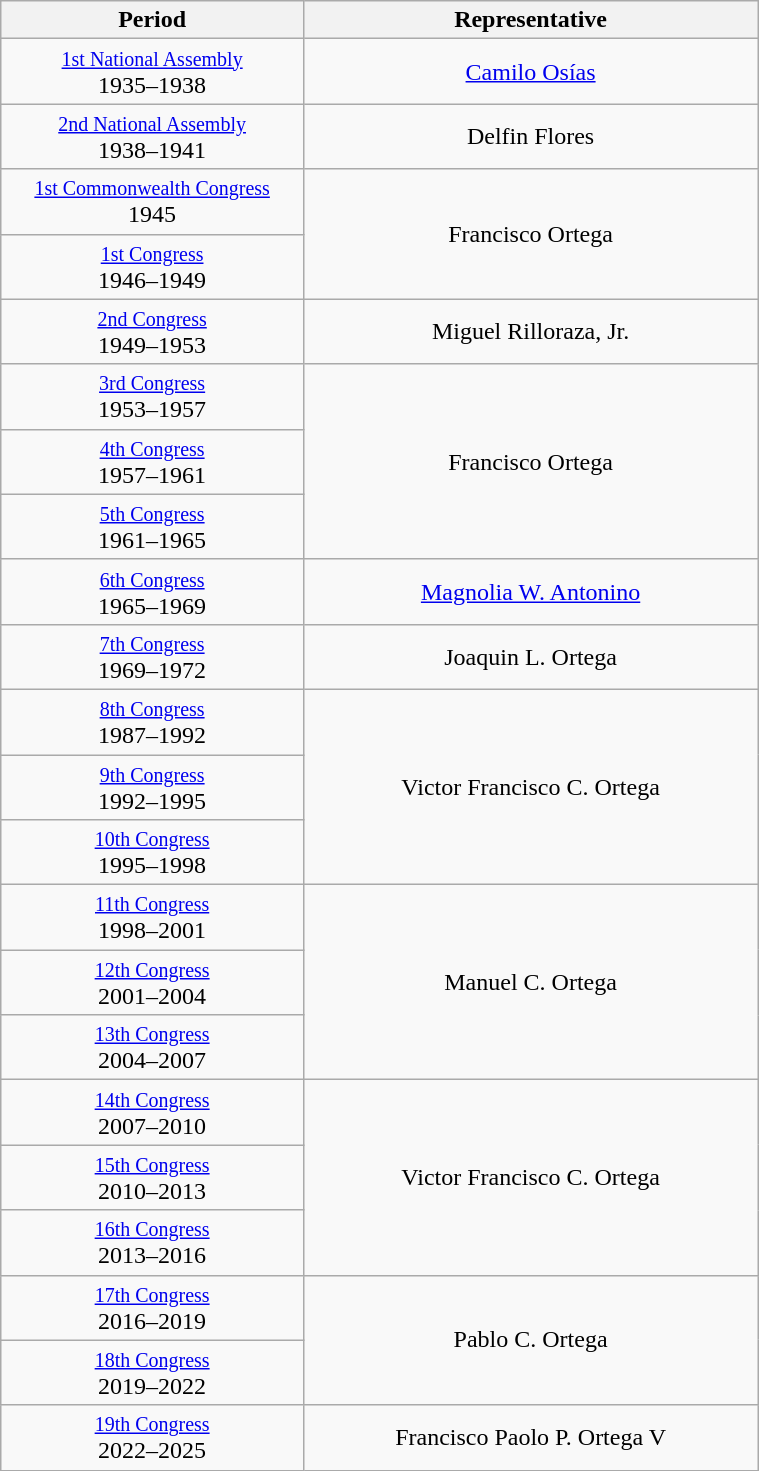<table class="wikitable" style="text-align:center; width:40%;">
<tr>
<th width="40%">Period</th>
<th>Representative</th>
</tr>
<tr>
<td><small><a href='#'>1st National Assembly</a></small><br>1935–1938</td>
<td><a href='#'>Camilo Osías</a></td>
</tr>
<tr>
<td><small><a href='#'>2nd National Assembly</a></small><br>1938–1941</td>
<td>Delfin Flores</td>
</tr>
<tr>
<td><small><a href='#'>1st Commonwealth Congress</a></small><br>1945</td>
<td rowspan="2">Francisco Ortega</td>
</tr>
<tr>
<td><small><a href='#'>1st Congress</a></small><br>1946–1949</td>
</tr>
<tr>
<td><small><a href='#'>2nd Congress</a></small><br>1949–1953</td>
<td>Miguel Rilloraza, Jr.</td>
</tr>
<tr>
<td><small><a href='#'>3rd Congress</a></small><br>1953–1957</td>
<td rowspan="3">Francisco Ortega</td>
</tr>
<tr>
<td><small><a href='#'>4th Congress</a></small><br>1957–1961</td>
</tr>
<tr>
<td><small><a href='#'>5th Congress</a></small><br>1961–1965</td>
</tr>
<tr>
<td><small><a href='#'>6th Congress</a></small><br>1965–1969</td>
<td><a href='#'>Magnolia W. Antonino</a></td>
</tr>
<tr>
<td><small><a href='#'>7th Congress</a></small><br>1969–1972</td>
<td>Joaquin L. Ortega</td>
</tr>
<tr>
<td><small><a href='#'>8th Congress</a></small><br>1987–1992</td>
<td rowspan="3">Victor Francisco C. Ortega</td>
</tr>
<tr>
<td><small><a href='#'>9th Congress</a></small><br>1992–1995</td>
</tr>
<tr>
<td><small><a href='#'>10th Congress</a></small><br>1995–1998</td>
</tr>
<tr>
<td><small><a href='#'>11th Congress</a></small><br>1998–2001</td>
<td rowspan="3">Manuel C. Ortega</td>
</tr>
<tr>
<td><small><a href='#'>12th Congress</a></small><br>2001–2004</td>
</tr>
<tr>
<td><small><a href='#'>13th Congress</a></small><br>2004–2007</td>
</tr>
<tr>
<td><small><a href='#'>14th Congress</a></small><br>2007–2010</td>
<td rowspan="3">Victor Francisco C. Ortega</td>
</tr>
<tr>
<td><small><a href='#'>15th Congress</a></small><br>2010–2013</td>
</tr>
<tr>
<td><small><a href='#'>16th Congress</a></small><br>2013–2016</td>
</tr>
<tr>
<td><small><a href='#'>17th Congress</a></small><br>2016–2019</td>
<td rowspan="2">Pablo C. Ortega</td>
</tr>
<tr>
<td><small><a href='#'>18th Congress</a></small><br>2019–2022</td>
</tr>
<tr>
<td><small><a href='#'>19th Congress</a></small><br>2022–2025</td>
<td>Francisco Paolo P. Ortega V</td>
</tr>
</table>
